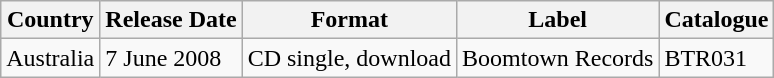<table class="wikitable">
<tr>
<th>Country</th>
<th>Release Date</th>
<th>Format</th>
<th>Label</th>
<th>Catalogue</th>
</tr>
<tr>
<td>Australia</td>
<td>7 June 2008</td>
<td>CD single, download</td>
<td>Boomtown Records</td>
<td>BTR031</td>
</tr>
</table>
